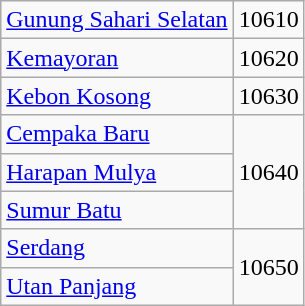<table class=wikitable>
<tr>
<td><a href='#'>Gunung Sahari Selatan</a></td>
<td>10610</td>
</tr>
<tr>
<td><a href='#'>Kemayoran</a></td>
<td>10620</td>
</tr>
<tr>
<td><a href='#'>Kebon Kosong</a></td>
<td>10630</td>
</tr>
<tr>
<td><a href='#'>Cempaka Baru</a></td>
<td rowspan=3>10640</td>
</tr>
<tr>
<td><a href='#'>Harapan Mulya</a></td>
</tr>
<tr>
<td><a href='#'>Sumur Batu</a></td>
</tr>
<tr>
<td><a href='#'>Serdang</a></td>
<td rowspan=2>10650</td>
</tr>
<tr>
<td><a href='#'>Utan Panjang</a></td>
</tr>
</table>
